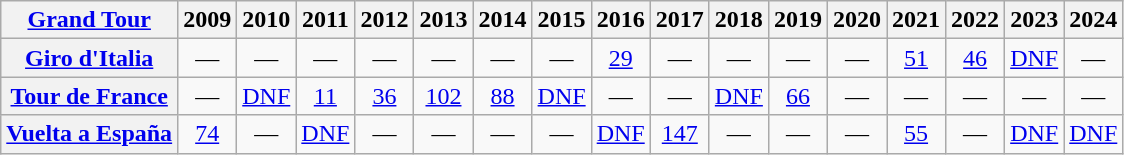<table class="wikitable plainrowheaders">
<tr>
<th scope="col"><a href='#'>Grand Tour</a></th>
<th scope="col">2009</th>
<th scope="col">2010</th>
<th scope="col">2011</th>
<th scope="col">2012</th>
<th scope="col">2013</th>
<th scope="col">2014</th>
<th scope="col">2015</th>
<th scope="col">2016</th>
<th scope="col">2017</th>
<th scope="col">2018</th>
<th scope="col">2019</th>
<th scope="col">2020</th>
<th scope="col">2021</th>
<th scope="col">2022</th>
<th scope="col">2023</th>
<th scope="col">2024</th>
</tr>
<tr style="text-align:center;">
<th scope="row"> <a href='#'>Giro d'Italia</a></th>
<td>—</td>
<td>—</td>
<td>—</td>
<td>—</td>
<td>—</td>
<td>—</td>
<td>—</td>
<td><a href='#'>29</a></td>
<td>—</td>
<td>—</td>
<td>—</td>
<td>—</td>
<td><a href='#'>51</a></td>
<td><a href='#'>46</a></td>
<td><a href='#'>DNF</a></td>
<td>—</td>
</tr>
<tr style="text-align:center;">
<th scope="row"> <a href='#'>Tour de France</a></th>
<td>—</td>
<td><a href='#'>DNF</a></td>
<td><a href='#'>11</a></td>
<td><a href='#'>36</a></td>
<td><a href='#'>102</a></td>
<td><a href='#'>88</a></td>
<td><a href='#'>DNF</a></td>
<td>—</td>
<td>—</td>
<td><a href='#'>DNF</a></td>
<td><a href='#'>66</a></td>
<td>—</td>
<td>—</td>
<td>—</td>
<td>—</td>
<td>—</td>
</tr>
<tr style="text-align:center;">
<th scope="row"> <a href='#'>Vuelta a España</a></th>
<td><a href='#'>74</a></td>
<td>—</td>
<td><a href='#'>DNF</a></td>
<td>—</td>
<td>—</td>
<td>—</td>
<td>—</td>
<td><a href='#'>DNF</a></td>
<td><a href='#'>147</a></td>
<td>—</td>
<td>—</td>
<td>—</td>
<td><a href='#'>55</a></td>
<td>—</td>
<td><a href='#'>DNF</a></td>
<td><a href='#'>DNF</a></td>
</tr>
</table>
